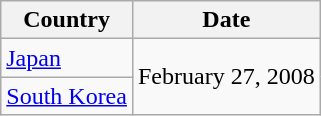<table class="wikitable">
<tr>
<th>Country</th>
<th>Date</th>
</tr>
<tr>
<td><a href='#'>Japan</a></td>
<td rowspan="2">February 27, 2008</td>
</tr>
<tr>
<td><a href='#'>South Korea</a></td>
</tr>
</table>
